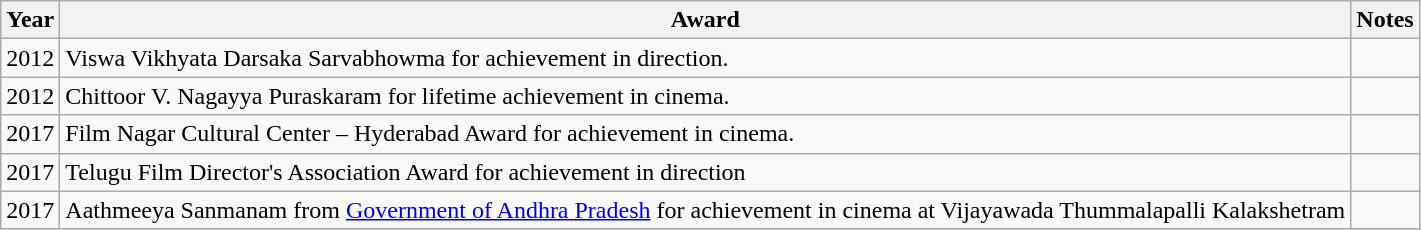<table class="wikitable">
<tr>
<th>Year</th>
<th>Award</th>
<th>Notes</th>
</tr>
<tr>
<td>2012</td>
<td>Viswa Vikhyata Darsaka Sarvabhowma for achievement in direction.</td>
<td></td>
</tr>
<tr>
<td>2012</td>
<td>Chittoor V. Nagayya Puraskaram for lifetime achievement in cinema.</td>
<td></td>
</tr>
<tr>
<td>2017</td>
<td>Film Nagar Cultural Center – Hyderabad Award for achievement in cinema.</td>
<td></td>
</tr>
<tr>
<td>2017</td>
<td>Telugu Film Director's Association Award for achievement in direction</td>
<td></td>
</tr>
<tr>
<td>2017</td>
<td>Aathmeeya Sanmanam from <a href='#'>Government of Andhra Pradesh</a> for achievement in cinema at Vijayawada Thummalapalli Kalakshetram</td>
<td></td>
</tr>
</table>
